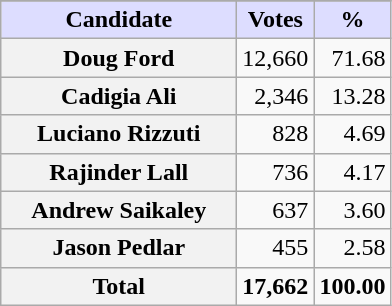<table class="wikitable plainrowheaders">
<tr>
</tr>
<tr>
<th scope="col" style="background:#ddf; width:150px;">Candidate</th>
<th scope="col" style="background:#ddf;">Votes</th>
<th scope="col" style="background:#ddf;">%</th>
</tr>
<tr>
<th scope="row"><strong>Doug Ford</strong></th>
<td align="right">12,660</td>
<td align="right">71.68</td>
</tr>
<tr>
<th scope="row">Cadigia Ali</th>
<td align="right">2,346</td>
<td align="right">13.28</td>
</tr>
<tr>
<th scope="row">Luciano Rizzuti</th>
<td align="right">828</td>
<td align="right">4.69</td>
</tr>
<tr>
<th scope="row">Rajinder Lall</th>
<td align="right">736</td>
<td align="right">4.17</td>
</tr>
<tr>
<th scope="row">Andrew Saikaley</th>
<td align="right">637</td>
<td align="right">3.60</td>
</tr>
<tr>
<th scope="row">Jason Pedlar</th>
<td align="right">455</td>
<td align="right">2.58</td>
</tr>
<tr>
<th scope="row"><strong>Total</strong></th>
<td align="right"><strong>17,662</strong></td>
<td align="right"><strong>100.00</strong></td>
</tr>
</table>
